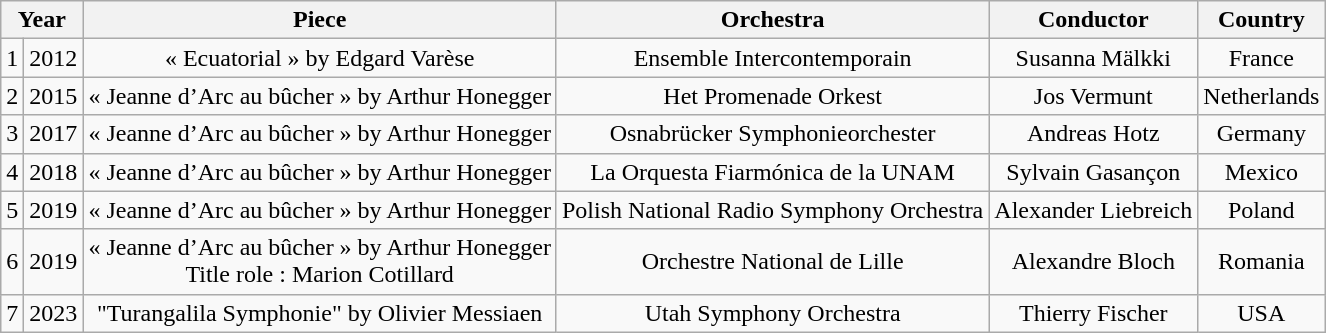<table class="wikitable" style="text-align:center">
<tr>
<th colspan="2">Year</th>
<th>Piece</th>
<th>Orchestra</th>
<th>Conductor</th>
<th>Country</th>
</tr>
<tr>
<td>1</td>
<td>2012</td>
<td>« Ecuatorial » by Edgard Varèse</td>
<td>Ensemble Intercontemporain</td>
<td>Susanna Mälkki</td>
<td>France</td>
</tr>
<tr>
<td>2</td>
<td>2015</td>
<td>« Jeanne d’Arc au bûcher » by Arthur Honegger</td>
<td>Het Promenade Orkest</td>
<td>Jos Vermunt</td>
<td>Netherlands</td>
</tr>
<tr>
<td>3</td>
<td>2017</td>
<td>« Jeanne d’Arc au bûcher » by Arthur Honegger</td>
<td>Osnabrücker Symphonieorchester</td>
<td>Andreas Hotz</td>
<td>Germany</td>
</tr>
<tr>
<td>4</td>
<td>2018</td>
<td>« Jeanne d’Arc au bûcher » by Arthur Honegger</td>
<td>La Orquesta Fiarmónica de la UNAM</td>
<td>Sylvain Gasançon</td>
<td>Mexico</td>
</tr>
<tr>
<td>5</td>
<td>2019</td>
<td>« Jeanne d’Arc au bûcher » by Arthur Honegger</td>
<td>Polish National Radio Symphony Orchestra</td>
<td>Alexander Liebreich</td>
<td>Poland</td>
</tr>
<tr>
<td>6</td>
<td>2019</td>
<td>« Jeanne d’Arc au bûcher » by Arthur Honegger<br>Title role : Marion Cotillard</td>
<td>Orchestre National de Lille</td>
<td>Alexandre Bloch</td>
<td>Romania</td>
</tr>
<tr>
<td>7</td>
<td>2023</td>
<td>"Turangalila Symphonie" by Olivier Messiaen</td>
<td>Utah Symphony Orchestra</td>
<td>Thierry Fischer</td>
<td>USA</td>
</tr>
</table>
